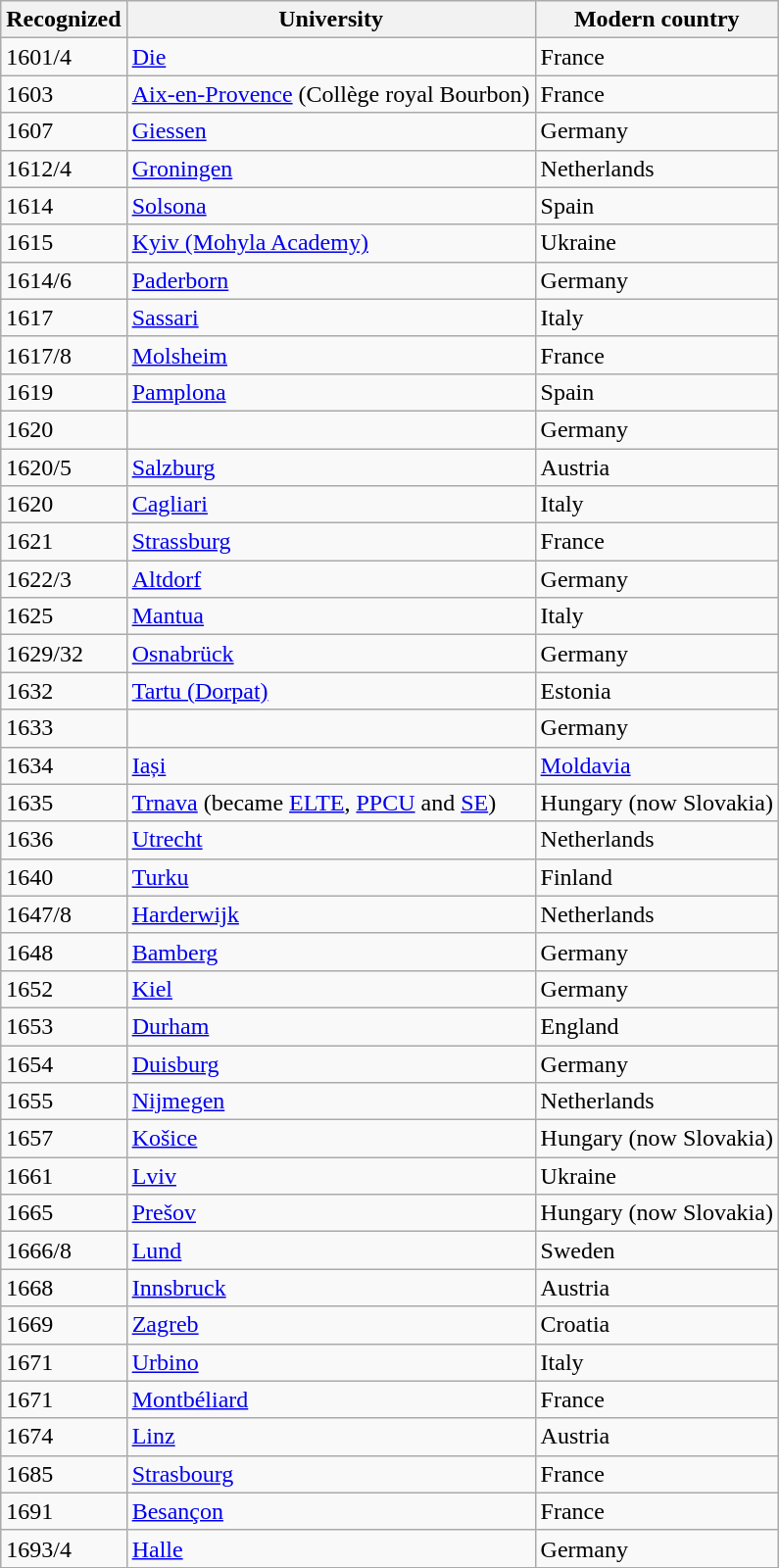<table class="wikitable sortable">
<tr>
<th>Recognized</th>
<th>University</th>
<th>Modern country</th>
</tr>
<tr>
<td>1601/4</td>
<td><a href='#'>Die</a></td>
<td>France</td>
</tr>
<tr>
<td>1603</td>
<td><a href='#'>Aix-en-Provence</a> (Collège royal Bourbon)</td>
<td>France</td>
</tr>
<tr>
<td>1607</td>
<td><a href='#'>Giessen</a></td>
<td>Germany</td>
</tr>
<tr>
<td>1612/4</td>
<td><a href='#'>Groningen</a></td>
<td>Netherlands</td>
</tr>
<tr>
<td>1614</td>
<td><a href='#'>Solsona</a></td>
<td>Spain</td>
</tr>
<tr>
<td>1615</td>
<td><a href='#'>Kyiv (Mohyla Academy)</a></td>
<td>Ukraine</td>
</tr>
<tr>
<td>1614/6</td>
<td><a href='#'>Paderborn</a></td>
<td>Germany</td>
</tr>
<tr>
<td>1617</td>
<td><a href='#'>Sassari</a></td>
<td>Italy</td>
</tr>
<tr>
<td>1617/8</td>
<td><a href='#'>Molsheim</a></td>
<td>France</td>
</tr>
<tr>
<td>1619</td>
<td><a href='#'>Pamplona</a></td>
<td>Spain</td>
</tr>
<tr>
<td>1620</td>
<td></td>
<td>Germany</td>
</tr>
<tr>
<td>1620/5</td>
<td><a href='#'>Salzburg</a></td>
<td>Austria</td>
</tr>
<tr>
<td>1620</td>
<td><a href='#'>Cagliari</a></td>
<td>Italy</td>
</tr>
<tr>
<td>1621</td>
<td><a href='#'>Strassburg</a></td>
<td>France</td>
</tr>
<tr>
<td>1622/3</td>
<td><a href='#'>Altdorf</a></td>
<td>Germany</td>
</tr>
<tr>
<td>1625</td>
<td><a href='#'>Mantua</a></td>
<td>Italy</td>
</tr>
<tr>
<td>1629/32</td>
<td><a href='#'>Osnabrück</a></td>
<td>Germany</td>
</tr>
<tr>
<td>1632</td>
<td><a href='#'>Tartu (Dorpat)</a></td>
<td>Estonia</td>
</tr>
<tr>
<td>1633</td>
<td></td>
<td>Germany</td>
</tr>
<tr>
<td>1634</td>
<td><a href='#'>Iași</a></td>
<td><a href='#'>Moldavia</a></td>
</tr>
<tr>
<td>1635</td>
<td><a href='#'>Trnava</a> (became <a href='#'>ELTE</a>, <a href='#'>PPCU</a> and <a href='#'>SE</a>)</td>
<td>Hungary (now Slovakia)</td>
</tr>
<tr>
<td>1636</td>
<td><a href='#'>Utrecht</a></td>
<td>Netherlands</td>
</tr>
<tr>
<td>1640</td>
<td><a href='#'>Turku</a></td>
<td>Finland</td>
</tr>
<tr>
<td>1647/8</td>
<td><a href='#'>Harderwijk</a></td>
<td>Netherlands</td>
</tr>
<tr>
<td>1648</td>
<td><a href='#'>Bamberg</a></td>
<td>Germany</td>
</tr>
<tr>
<td>1652</td>
<td><a href='#'>Kiel</a></td>
<td>Germany</td>
</tr>
<tr>
<td>1653</td>
<td><a href='#'>Durham</a></td>
<td>England</td>
</tr>
<tr>
<td>1654</td>
<td><a href='#'>Duisburg</a></td>
<td>Germany</td>
</tr>
<tr>
<td>1655</td>
<td><a href='#'>Nijmegen</a></td>
<td>Netherlands</td>
</tr>
<tr>
<td>1657</td>
<td><a href='#'>Košice</a></td>
<td>Hungary (now Slovakia)</td>
</tr>
<tr>
<td>1661</td>
<td><a href='#'>Lviv</a></td>
<td>Ukraine</td>
</tr>
<tr>
<td>1665</td>
<td><a href='#'>Prešov</a></td>
<td>Hungary (now Slovakia)</td>
</tr>
<tr>
<td>1666/8</td>
<td><a href='#'>Lund</a></td>
<td>Sweden</td>
</tr>
<tr>
<td>1668</td>
<td><a href='#'>Innsbruck</a></td>
<td>Austria</td>
</tr>
<tr>
<td>1669</td>
<td><a href='#'>Zagreb</a></td>
<td>Croatia</td>
</tr>
<tr>
<td>1671</td>
<td><a href='#'>Urbino</a></td>
<td>Italy</td>
</tr>
<tr>
<td>1671</td>
<td><a href='#'>Montbéliard</a></td>
<td>France</td>
</tr>
<tr>
<td>1674</td>
<td><a href='#'>Linz</a></td>
<td>Austria</td>
</tr>
<tr>
<td>1685</td>
<td><a href='#'>Strasbourg</a></td>
<td>France</td>
</tr>
<tr>
<td>1691</td>
<td><a href='#'>Besançon</a></td>
<td>France</td>
</tr>
<tr>
<td>1693/4</td>
<td><a href='#'>Halle</a></td>
<td>Germany</td>
</tr>
<tr>
</tr>
</table>
